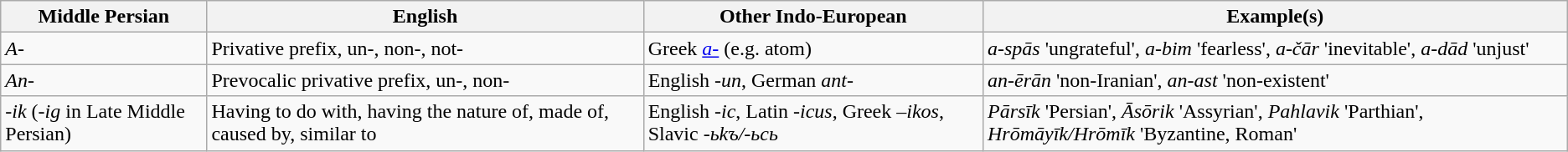<table class="wikitable">
<tr>
<th>Middle Persian</th>
<th>English</th>
<th>Other Indo-European</th>
<th>Example(s)</th>
</tr>
<tr>
<td><em>A-</em></td>
<td>Privative prefix, un-, non-, not-</td>
<td>Greek <em><a href='#'>a-</a></em> (e.g. atom)</td>
<td><em>a-spās</em> 'ungrateful', <em>a-bim</em> 'fearless', <em>a-čār</em> 'inevitable', <em>a-dād</em> 'unjust'</td>
</tr>
<tr>
<td><em>An-</em></td>
<td>Prevocalic privative prefix, un-, non-</td>
<td>English <em>-un</em>, German <em>ant-</em></td>
<td><em>an-ērān</em> 'non-Iranian', <em>an-ast</em> 'non-existent'</td>
</tr>
<tr>
<td><em>-ik</em> (<em>-ig</em> in Late Middle Persian)</td>
<td>Having to do with, having the nature of, made of, caused by, similar to</td>
<td>English <em>-ic</em>, Latin <em>-icus</em>, Greek <em>–ikos</em>, Slavic <em>-ьkъ/-ьcь</em></td>
<td><em>Pārsīk</em> 'Persian', <em>Āsōrik</em> 'Assyrian', <em>Pahlavik</em> 'Parthian', <em>Hrōmāyīk/Hrōmīk</em> 'Byzantine, Roman'</td>
</tr>
</table>
